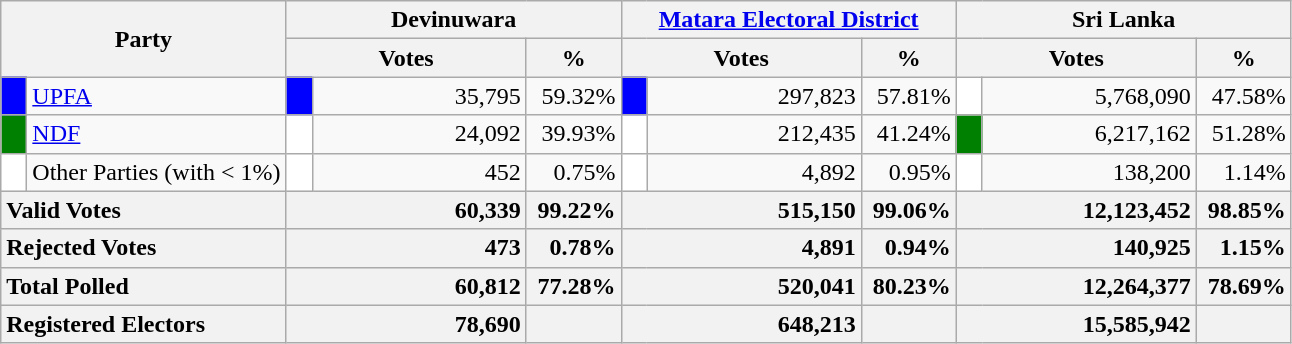<table class="wikitable">
<tr>
<th colspan="2" width="144px"rowspan="2">Party</th>
<th colspan="3" width="216px">Devinuwara</th>
<th colspan="3" width="216px"><a href='#'>Matara Electoral District</a></th>
<th colspan="3" width="216px">Sri Lanka</th>
</tr>
<tr>
<th colspan="2" width="144px">Votes</th>
<th>%</th>
<th colspan="2" width="144px">Votes</th>
<th>%</th>
<th colspan="2" width="144px">Votes</th>
<th>%</th>
</tr>
<tr>
<td style="background-color:blue;" width="10px"></td>
<td style="text-align:left;"><a href='#'>UPFA</a></td>
<td style="background-color:blue;" width="10px"></td>
<td style="text-align:right;">35,795</td>
<td style="text-align:right;">59.32%</td>
<td style="background-color:blue;" width="10px"></td>
<td style="text-align:right;">297,823</td>
<td style="text-align:right;">57.81%</td>
<td style="background-color:white;" width="10px"></td>
<td style="text-align:right;">5,768,090</td>
<td style="text-align:right;">47.58%</td>
</tr>
<tr>
<td style="background-color:green;" width="10px"></td>
<td style="text-align:left;"><a href='#'>NDF</a></td>
<td style="background-color:white;" width="10px"></td>
<td style="text-align:right;">24,092</td>
<td style="text-align:right;">39.93%</td>
<td style="background-color:white;" width="10px"></td>
<td style="text-align:right;">212,435</td>
<td style="text-align:right;">41.24%</td>
<td style="background-color:green;" width="10px"></td>
<td style="text-align:right;">6,217,162</td>
<td style="text-align:right;">51.28%</td>
</tr>
<tr>
<td style="background-color:white;" width="10px"></td>
<td style="text-align:left;">Other Parties (with < 1%)</td>
<td style="background-color:white;" width="10px"></td>
<td style="text-align:right;">452</td>
<td style="text-align:right;">0.75%</td>
<td style="background-color:white;" width="10px"></td>
<td style="text-align:right;">4,892</td>
<td style="text-align:right;">0.95%</td>
<td style="background-color:white;" width="10px"></td>
<td style="text-align:right;">138,200</td>
<td style="text-align:right;">1.14%</td>
</tr>
<tr>
<th colspan="2" width="144px"style="text-align:left;">Valid Votes</th>
<th style="text-align:right;"colspan="2" width="144px">60,339</th>
<th style="text-align:right;">99.22%</th>
<th style="text-align:right;"colspan="2" width="144px">515,150</th>
<th style="text-align:right;">99.06%</th>
<th style="text-align:right;"colspan="2" width="144px">12,123,452</th>
<th style="text-align:right;">98.85%</th>
</tr>
<tr>
<th colspan="2" width="144px"style="text-align:left;">Rejected Votes</th>
<th style="text-align:right;"colspan="2" width="144px">473</th>
<th style="text-align:right;">0.78%</th>
<th style="text-align:right;"colspan="2" width="144px">4,891</th>
<th style="text-align:right;">0.94%</th>
<th style="text-align:right;"colspan="2" width="144px">140,925</th>
<th style="text-align:right;">1.15%</th>
</tr>
<tr>
<th colspan="2" width="144px"style="text-align:left;">Total Polled</th>
<th style="text-align:right;"colspan="2" width="144px">60,812</th>
<th style="text-align:right;">77.28%</th>
<th style="text-align:right;"colspan="2" width="144px">520,041</th>
<th style="text-align:right;">80.23%</th>
<th style="text-align:right;"colspan="2" width="144px">12,264,377</th>
<th style="text-align:right;">78.69%</th>
</tr>
<tr>
<th colspan="2" width="144px"style="text-align:left;">Registered Electors</th>
<th style="text-align:right;"colspan="2" width="144px">78,690</th>
<th></th>
<th style="text-align:right;"colspan="2" width="144px">648,213</th>
<th></th>
<th style="text-align:right;"colspan="2" width="144px">15,585,942</th>
<th></th>
</tr>
</table>
